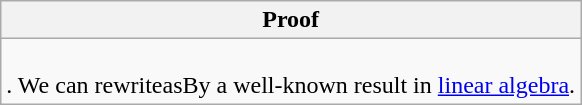<table class="wikitable collapsible collapsed">
<tr>
<th>Proof</th>
</tr>
<tr>
<td><br>. We can rewriteasBy a well-known result in <a href='#'>linear algebra</a>.</td>
</tr>
</table>
